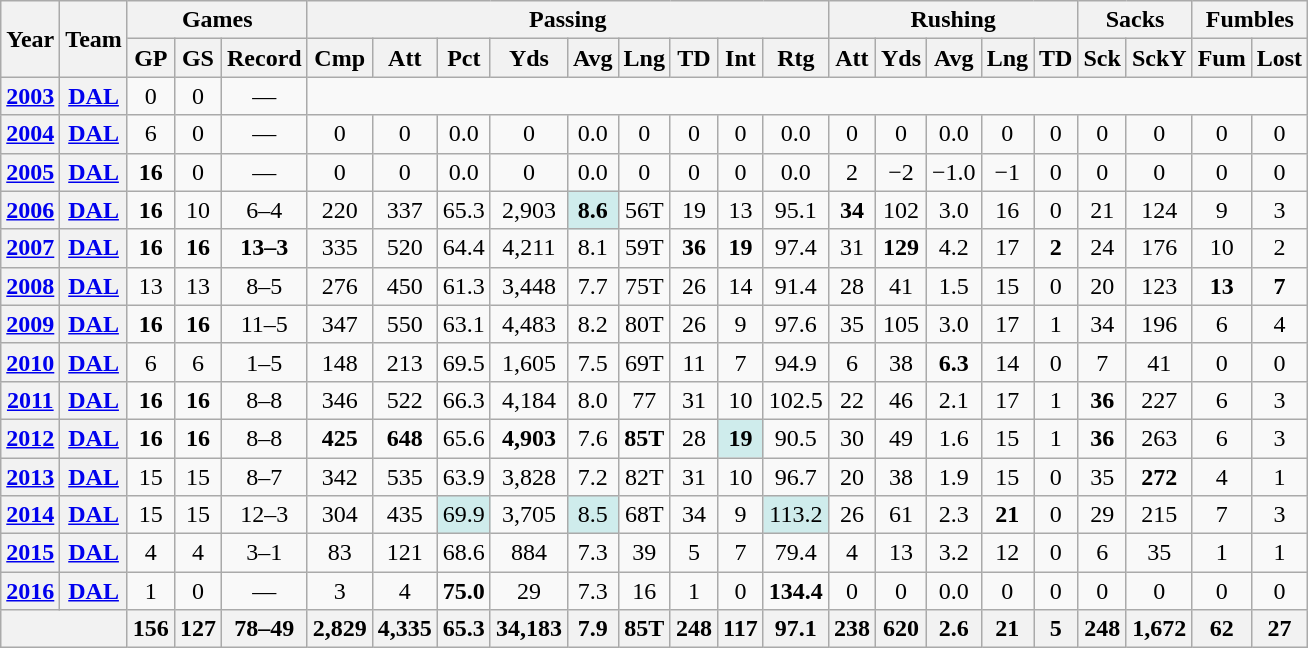<table class= "wikitable" float="left" border="1" style="text-align:center; width:45%;">
<tr>
<th rowspan="2">Year</th>
<th rowspan="2">Team</th>
<th colspan="3">Games</th>
<th colspan="9">Passing</th>
<th colspan="5">Rushing</th>
<th colspan="2">Sacks</th>
<th colspan="2">Fumbles</th>
</tr>
<tr>
<th>GP</th>
<th>GS</th>
<th>Record</th>
<th>Cmp</th>
<th>Att</th>
<th>Pct</th>
<th>Yds</th>
<th>Avg</th>
<th>Lng</th>
<th>TD</th>
<th>Int</th>
<th>Rtg</th>
<th>Att</th>
<th>Yds</th>
<th>Avg</th>
<th>Lng</th>
<th>TD</th>
<th>Sck</th>
<th>SckY</th>
<th>Fum</th>
<th>Lost</th>
</tr>
<tr>
<th><a href='#'>2003</a></th>
<th><a href='#'>DAL</a></th>
<td>0</td>
<td>0</td>
<td>—</td>
<td colspan="18"></td>
</tr>
<tr>
<th><a href='#'>2004</a></th>
<th><a href='#'>DAL</a></th>
<td>6</td>
<td>0</td>
<td>—</td>
<td>0</td>
<td>0</td>
<td>0.0</td>
<td>0</td>
<td>0.0</td>
<td>0</td>
<td>0</td>
<td>0</td>
<td>0.0</td>
<td>0</td>
<td>0</td>
<td>0.0</td>
<td>0</td>
<td>0</td>
<td>0</td>
<td>0</td>
<td>0</td>
<td>0</td>
</tr>
<tr>
<th><a href='#'>2005</a></th>
<th><a href='#'>DAL</a></th>
<td><strong>16</strong></td>
<td>0</td>
<td>—</td>
<td>0</td>
<td>0</td>
<td>0.0</td>
<td>0</td>
<td>0.0</td>
<td>0</td>
<td>0</td>
<td>0</td>
<td>0.0</td>
<td>2</td>
<td>−2</td>
<td>−1.0</td>
<td>−1</td>
<td>0</td>
<td>0</td>
<td>0</td>
<td>0</td>
<td>0</td>
</tr>
<tr>
<th><a href='#'>2006</a></th>
<th><a href='#'>DAL</a></th>
<td><strong>16</strong></td>
<td>10</td>
<td>6–4</td>
<td>220</td>
<td>337</td>
<td>65.3</td>
<td>2,903</td>
<td style="background:#cfecec; width:3em;"><strong>8.6</strong></td>
<td>56T</td>
<td>19</td>
<td>13</td>
<td>95.1</td>
<td><strong>34</strong></td>
<td>102</td>
<td>3.0</td>
<td>16</td>
<td>0</td>
<td>21</td>
<td>124</td>
<td>9</td>
<td>3</td>
</tr>
<tr>
<th><a href='#'>2007</a></th>
<th><a href='#'>DAL</a></th>
<td><strong>16</strong></td>
<td><strong>16</strong></td>
<td><strong>13–3</strong></td>
<td>335</td>
<td>520</td>
<td>64.4</td>
<td>4,211</td>
<td>8.1</td>
<td>59T</td>
<td><strong>36</strong></td>
<td><strong>19</strong></td>
<td>97.4</td>
<td>31</td>
<td><strong>129</strong></td>
<td>4.2</td>
<td>17</td>
<td><strong>2</strong></td>
<td>24</td>
<td>176</td>
<td>10</td>
<td>2</td>
</tr>
<tr>
<th><a href='#'>2008</a></th>
<th><a href='#'>DAL</a></th>
<td>13</td>
<td>13</td>
<td>8–5</td>
<td>276</td>
<td>450</td>
<td>61.3</td>
<td>3,448</td>
<td>7.7</td>
<td>75T</td>
<td>26</td>
<td>14</td>
<td>91.4</td>
<td>28</td>
<td>41</td>
<td>1.5</td>
<td>15</td>
<td>0</td>
<td>20</td>
<td>123</td>
<td><strong>13</strong></td>
<td><strong>7</strong></td>
</tr>
<tr>
<th><a href='#'>2009</a></th>
<th><a href='#'>DAL</a></th>
<td><strong>16</strong></td>
<td><strong>16</strong></td>
<td>11–5</td>
<td>347</td>
<td>550</td>
<td>63.1</td>
<td>4,483</td>
<td>8.2</td>
<td>80T</td>
<td>26</td>
<td>9</td>
<td>97.6</td>
<td>35</td>
<td>105</td>
<td>3.0</td>
<td>17</td>
<td>1</td>
<td>34</td>
<td>196</td>
<td>6</td>
<td>4</td>
</tr>
<tr>
<th><a href='#'>2010</a></th>
<th><a href='#'>DAL</a></th>
<td>6</td>
<td>6</td>
<td>1–5</td>
<td>148</td>
<td>213</td>
<td>69.5</td>
<td>1,605</td>
<td>7.5</td>
<td>69T</td>
<td>11</td>
<td>7</td>
<td>94.9</td>
<td>6</td>
<td>38</td>
<td><strong>6.3</strong></td>
<td>14</td>
<td>0</td>
<td>7</td>
<td>41</td>
<td>0</td>
<td>0</td>
</tr>
<tr>
<th><a href='#'>2011</a></th>
<th><a href='#'>DAL</a></th>
<td><strong>16</strong></td>
<td><strong>16</strong></td>
<td>8–8</td>
<td>346</td>
<td>522</td>
<td>66.3</td>
<td>4,184</td>
<td>8.0</td>
<td>77</td>
<td>31</td>
<td>10</td>
<td>102.5</td>
<td>22</td>
<td>46</td>
<td>2.1</td>
<td>17</td>
<td>1</td>
<td><strong>36</strong></td>
<td>227</td>
<td>6</td>
<td>3</td>
</tr>
<tr>
<th><a href='#'>2012</a></th>
<th><a href='#'>DAL</a></th>
<td><strong>16</strong></td>
<td><strong>16</strong></td>
<td>8–8</td>
<td><strong>425</strong></td>
<td><strong>648</strong></td>
<td>65.6</td>
<td><strong>4,903</strong></td>
<td>7.6</td>
<td><strong>85T</strong></td>
<td>28</td>
<td style="background:#cfecec; width:3em;"><strong>19</strong></td>
<td>90.5</td>
<td>30</td>
<td>49</td>
<td>1.6</td>
<td>15</td>
<td>1</td>
<td><strong>36</strong></td>
<td>263</td>
<td>6</td>
<td>3</td>
</tr>
<tr>
<th><a href='#'>2013</a></th>
<th><a href='#'>DAL</a></th>
<td>15</td>
<td>15</td>
<td>8–7</td>
<td>342</td>
<td>535</td>
<td>63.9</td>
<td>3,828</td>
<td>7.2</td>
<td>82T</td>
<td>31</td>
<td>10</td>
<td>96.7</td>
<td>20</td>
<td>38</td>
<td>1.9</td>
<td>15</td>
<td>0</td>
<td>35</td>
<td><strong>272</strong></td>
<td>4</td>
<td>1</td>
</tr>
<tr>
<th><a href='#'>2014</a></th>
<th><a href='#'>DAL</a></th>
<td>15</td>
<td>15</td>
<td>12–3</td>
<td>304</td>
<td>435</td>
<td style="background:#cfecec; width:3em;">69.9</td>
<td>3,705</td>
<td style="background:#cfecec; width:3em;">8.5</td>
<td>68T</td>
<td>34</td>
<td>9</td>
<td style="background:#cfecec; width:3em;">113.2</td>
<td>26</td>
<td>61</td>
<td>2.3</td>
<td><strong>21</strong></td>
<td>0</td>
<td>29</td>
<td>215</td>
<td>7</td>
<td>3</td>
</tr>
<tr>
<th><a href='#'>2015</a></th>
<th><a href='#'>DAL</a></th>
<td>4</td>
<td>4</td>
<td>3–1</td>
<td>83</td>
<td>121</td>
<td>68.6</td>
<td>884</td>
<td>7.3</td>
<td>39</td>
<td>5</td>
<td>7</td>
<td>79.4</td>
<td>4</td>
<td>13</td>
<td>3.2</td>
<td>12</td>
<td>0</td>
<td>6</td>
<td>35</td>
<td>1</td>
<td>1</td>
</tr>
<tr>
<th><a href='#'>2016</a></th>
<th><a href='#'>DAL</a></th>
<td>1</td>
<td>0</td>
<td>—</td>
<td>3</td>
<td>4</td>
<td><strong>75.0</strong></td>
<td>29</td>
<td>7.3</td>
<td>16</td>
<td>1</td>
<td>0</td>
<td><strong>134.4</strong></td>
<td>0</td>
<td>0</td>
<td>0.0</td>
<td>0</td>
<td>0</td>
<td>0</td>
<td>0</td>
<td>0</td>
<td>0</td>
</tr>
<tr>
<th colspan="2"></th>
<th>156</th>
<th>127</th>
<th>78–49</th>
<th>2,829</th>
<th>4,335</th>
<th>65.3</th>
<th>34,183</th>
<th>7.9</th>
<th>85T</th>
<th>248</th>
<th>117</th>
<th>97.1</th>
<th>238</th>
<th>620</th>
<th>2.6</th>
<th>21</th>
<th>5</th>
<th>248</th>
<th>1,672</th>
<th>62</th>
<th>27</th>
</tr>
</table>
